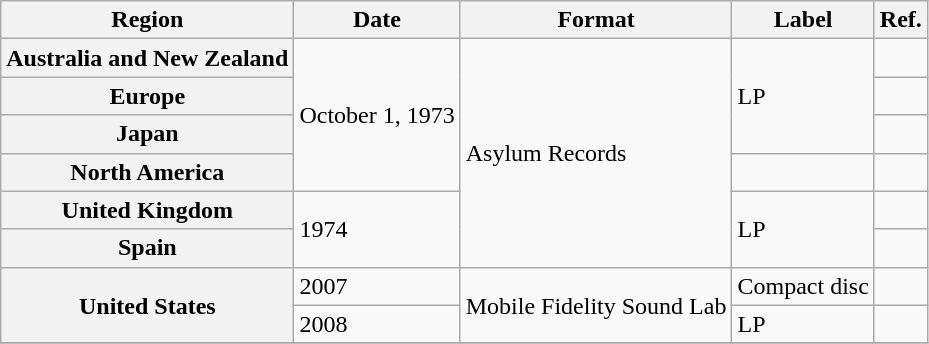<table class="wikitable plainrowheaders">
<tr>
<th scope="col">Region</th>
<th scope="col">Date</th>
<th scope="col">Format</th>
<th scope="col">Label</th>
<th scope="col">Ref.</th>
</tr>
<tr>
<th scope="row">Australia and New Zealand</th>
<td rowspan="4">October 1, 1973</td>
<td rowspan="6">Asylum Records</td>
<td rowspan="3">LP</td>
<td></td>
</tr>
<tr>
<th scope="row">Europe</th>
<td></td>
</tr>
<tr>
<th scope="row">Japan</th>
<td></td>
</tr>
<tr>
<th scope="row">North America</th>
<td></td>
<td></td>
</tr>
<tr>
<th scope="row">United Kingdom</th>
<td rowspan="2">1974</td>
<td rowspan="2">LP</td>
<td></td>
</tr>
<tr>
<th scope="row">Spain</th>
<td></td>
</tr>
<tr>
<th scope="row" rowspan="2">United States</th>
<td>2007</td>
<td rowspan="2">Mobile Fidelity Sound Lab</td>
<td>Compact disc</td>
<td></td>
</tr>
<tr>
<td>2008</td>
<td>LP</td>
<td></td>
</tr>
<tr>
</tr>
</table>
